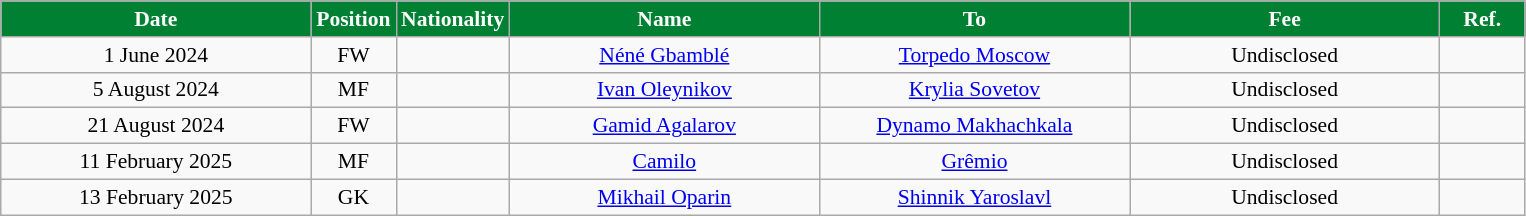<table class="wikitable"  style="text-align:center; font-size:90%; ">
<tr>
<th style="background:#008033; color:white; width:200px;">Date</th>
<th style="background:#008033; color:white; width:50px;">Position</th>
<th style="background:#008033; color:white; width:50px;">Nationality</th>
<th style="background:#008033; color:white; width:200px;">Name</th>
<th style="background:#008033; color:white; width:200px;">To</th>
<th style="background:#008033; color:white; width:200px;">Fee</th>
<th style="background:#008033; color:white; width:50px;">Ref.</th>
</tr>
<tr>
<td>1 June 2024</td>
<td>FW</td>
<td></td>
<td><a href='#'>Néné Gbamblé</a></td>
<td><a href='#'>Torpedo Moscow</a></td>
<td>Undisclosed</td>
<td></td>
</tr>
<tr>
<td>5 August 2024</td>
<td>MF</td>
<td></td>
<td><a href='#'>Ivan Oleynikov</a></td>
<td><a href='#'>Krylia Sovetov</a></td>
<td>Undisclosed</td>
<td></td>
</tr>
<tr>
<td>21 August 2024</td>
<td>FW</td>
<td></td>
<td><a href='#'>Gamid Agalarov</a></td>
<td><a href='#'>Dynamo Makhachkala</a></td>
<td>Undisclosed</td>
<td></td>
</tr>
<tr>
<td>11 February 2025</td>
<td>MF</td>
<td></td>
<td><a href='#'>Camilo</a></td>
<td><a href='#'>Grêmio</a></td>
<td>Undisclosed</td>
<td></td>
</tr>
<tr>
<td>13 February 2025</td>
<td>GK</td>
<td></td>
<td><a href='#'>Mikhail Oparin</a></td>
<td><a href='#'>Shinnik Yaroslavl</a></td>
<td>Undisclosed</td>
<td></td>
</tr>
</table>
